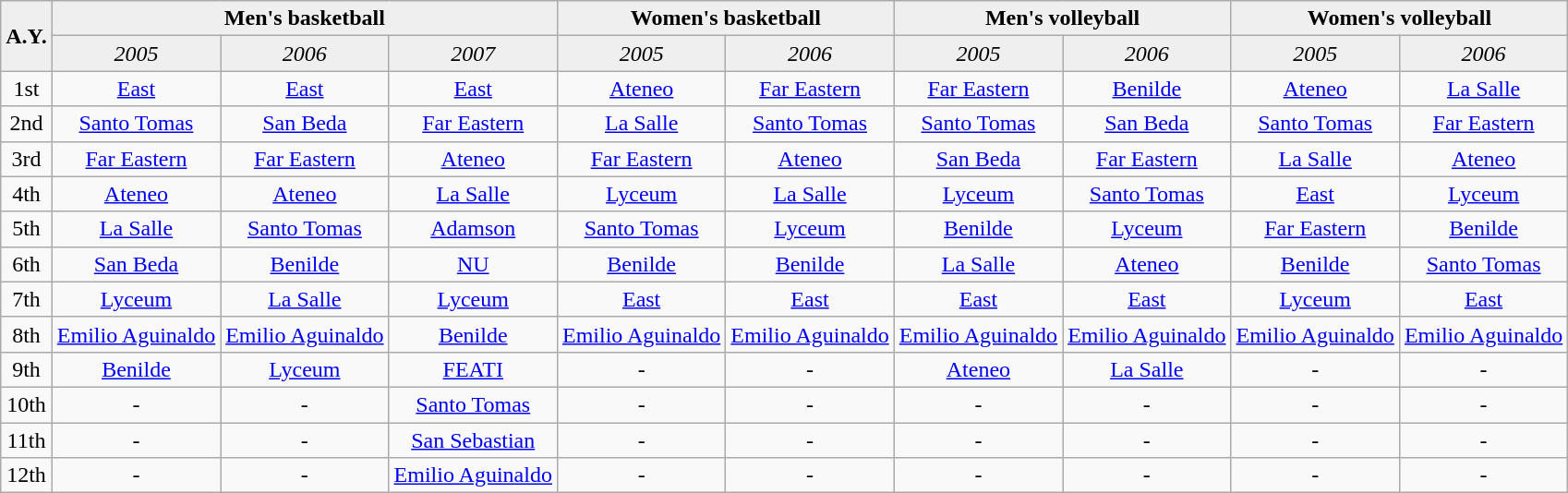<table class="wikitable" style="text-align: center">
<tr style="background:#efefef;">
<td rowspan=2><strong>A.Y.</strong></td>
<td colspan=3><strong>Men's basketball</strong></td>
<td colspan=2><strong>Women's basketball</strong></td>
<td colspan=2><strong>Men's volleyball</strong></td>
<td colspan=2><strong>Women's volleyball</strong></td>
</tr>
<tr style="background:#efefef;">
<td><em>2005</em></td>
<td><em>2006</em></td>
<td><em>2007</em></td>
<td><em>2005</em></td>
<td><em>2006</em></td>
<td><em>2005</em></td>
<td><em>2006</em></td>
<td><em>2005</em></td>
<td><em>2006</em></td>
</tr>
<tr>
<td>1st</td>
<td><a href='#'>East</a></td>
<td><a href='#'>East</a></td>
<td><a href='#'>East</a></td>
<td><a href='#'>Ateneo</a></td>
<td><a href='#'>Far Eastern</a></td>
<td><a href='#'>Far Eastern</a></td>
<td><a href='#'>Benilde</a></td>
<td><a href='#'>Ateneo</a></td>
<td><a href='#'>La Salle</a></td>
</tr>
<tr>
<td>2nd</td>
<td><a href='#'>Santo Tomas</a></td>
<td><a href='#'>San Beda</a></td>
<td><a href='#'>Far Eastern</a></td>
<td><a href='#'>La Salle</a></td>
<td><a href='#'>Santo Tomas</a></td>
<td><a href='#'>Santo Tomas</a></td>
<td><a href='#'>San Beda</a></td>
<td><a href='#'>Santo Tomas</a></td>
<td><a href='#'>Far Eastern</a></td>
</tr>
<tr>
<td>3rd</td>
<td><a href='#'>Far Eastern</a></td>
<td><a href='#'>Far Eastern</a></td>
<td><a href='#'>Ateneo</a></td>
<td><a href='#'>Far Eastern</a></td>
<td><a href='#'>Ateneo</a></td>
<td><a href='#'>San Beda</a></td>
<td><a href='#'>Far Eastern</a></td>
<td><a href='#'>La Salle</a></td>
<td><a href='#'>Ateneo</a></td>
</tr>
<tr>
<td>4th</td>
<td><a href='#'>Ateneo</a></td>
<td><a href='#'>Ateneo</a></td>
<td><a href='#'>La Salle</a></td>
<td><a href='#'>Lyceum</a></td>
<td><a href='#'>La Salle</a></td>
<td><a href='#'>Lyceum</a></td>
<td><a href='#'>Santo Tomas</a></td>
<td><a href='#'>East</a></td>
<td><a href='#'>Lyceum</a></td>
</tr>
<tr>
<td>5th</td>
<td><a href='#'>La Salle</a></td>
<td><a href='#'>Santo Tomas</a></td>
<td><a href='#'>Adamson</a></td>
<td><a href='#'>Santo Tomas</a></td>
<td><a href='#'>Lyceum</a></td>
<td><a href='#'>Benilde</a></td>
<td><a href='#'>Lyceum</a></td>
<td><a href='#'>Far Eastern</a></td>
<td><a href='#'>Benilde</a></td>
</tr>
<tr>
<td>6th</td>
<td><a href='#'>San Beda</a></td>
<td><a href='#'>Benilde</a></td>
<td><a href='#'>NU</a></td>
<td><a href='#'>Benilde</a></td>
<td><a href='#'>Benilde</a></td>
<td><a href='#'>La Salle</a></td>
<td><a href='#'>Ateneo</a></td>
<td><a href='#'>Benilde</a></td>
<td><a href='#'>Santo Tomas</a></td>
</tr>
<tr>
<td>7th</td>
<td><a href='#'>Lyceum</a></td>
<td><a href='#'>La Salle</a></td>
<td><a href='#'>Lyceum</a></td>
<td><a href='#'>East</a></td>
<td><a href='#'>East</a></td>
<td><a href='#'>East</a></td>
<td><a href='#'>East</a></td>
<td><a href='#'>Lyceum</a></td>
<td><a href='#'>East</a></td>
</tr>
<tr>
<td>8th</td>
<td><a href='#'>Emilio Aguinaldo</a></td>
<td><a href='#'>Emilio Aguinaldo</a></td>
<td><a href='#'>Benilde</a></td>
<td><a href='#'>Emilio Aguinaldo</a></td>
<td><a href='#'>Emilio Aguinaldo</a></td>
<td><a href='#'>Emilio Aguinaldo</a></td>
<td><a href='#'>Emilio Aguinaldo</a></td>
<td><a href='#'>Emilio Aguinaldo</a></td>
<td><a href='#'>Emilio Aguinaldo</a></td>
</tr>
<tr>
<td>9th</td>
<td><a href='#'>Benilde</a></td>
<td><a href='#'>Lyceum</a></td>
<td><a href='#'>FEATI</a></td>
<td>-</td>
<td>-</td>
<td><a href='#'>Ateneo</a></td>
<td><a href='#'>La Salle</a></td>
<td>-</td>
<td>-</td>
</tr>
<tr>
<td>10th</td>
<td>-</td>
<td>-</td>
<td><a href='#'>Santo Tomas</a></td>
<td>-</td>
<td>-</td>
<td>-</td>
<td>-</td>
<td>-</td>
<td>-</td>
</tr>
<tr>
<td>11th</td>
<td>-</td>
<td>-</td>
<td><a href='#'>San Sebastian</a></td>
<td>-</td>
<td>-</td>
<td>-</td>
<td>-</td>
<td>-</td>
<td>-</td>
</tr>
<tr>
<td>12th</td>
<td>-</td>
<td>-</td>
<td><a href='#'>Emilio Aguinaldo</a></td>
<td>-</td>
<td>-</td>
<td>-</td>
<td>-</td>
<td>-</td>
<td>-</td>
</tr>
</table>
